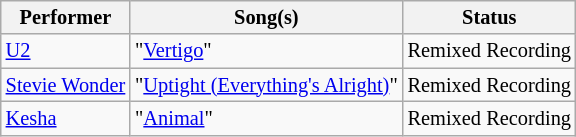<table class="wikitable" style="font-size:85%">
<tr>
<th>Performer</th>
<th>Song(s)</th>
<th>Status</th>
</tr>
<tr>
<td> <a href='#'>U2</a></td>
<td>"<a href='#'>Vertigo</a>"</td>
<td>Remixed Recording</td>
</tr>
<tr>
<td> <a href='#'>Stevie Wonder</a></td>
<td>"<a href='#'>Uptight (Everything's Alright)</a>"</td>
<td>Remixed Recording</td>
</tr>
<tr>
<td> <a href='#'>Kesha</a></td>
<td>"<a href='#'>Animal</a>"</td>
<td>Remixed Recording</td>
</tr>
</table>
